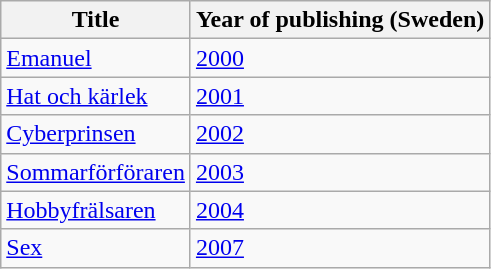<table class=wikitable>
<tr>
<th>Title</th>
<th>Year of publishing (Sweden)</th>
</tr>
<tr>
<td><a href='#'>Emanuel</a></td>
<td><a href='#'>2000</a></td>
</tr>
<tr>
<td><a href='#'>Hat och kärlek</a></td>
<td><a href='#'>2001</a></td>
</tr>
<tr>
<td><a href='#'>Cyberprinsen</a></td>
<td><a href='#'>2002</a></td>
</tr>
<tr>
<td><a href='#'>Sommarförföraren</a></td>
<td><a href='#'>2003</a></td>
</tr>
<tr>
<td><a href='#'>Hobbyfrälsaren</a></td>
<td><a href='#'>2004</a></td>
</tr>
<tr>
<td><a href='#'>Sex</a></td>
<td><a href='#'>2007</a></td>
</tr>
</table>
